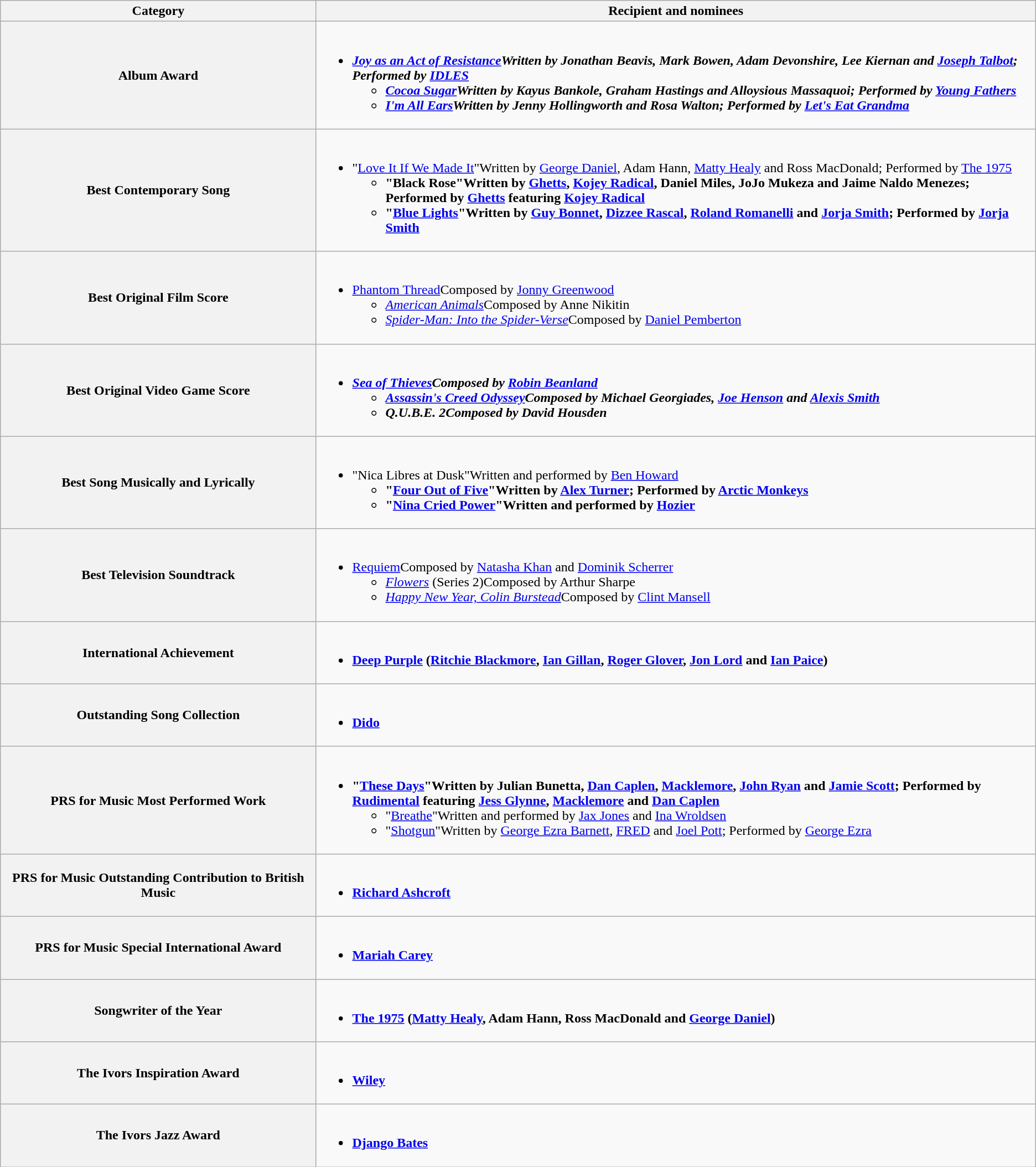<table class="wikitable">
<tr>
<th width="25%">Category</th>
<th width="57%">Recipient and nominees</th>
</tr>
<tr>
<th scope="row">Album Award</th>
<td><br><ul><li><strong><em><a href='#'>Joy as an Act of Resistance</a><em>Written by Jonathan Beavis, Mark Bowen, Adam Devonshire, Lee Kiernan and <a href='#'>Joseph Talbot</a>; Performed by <a href='#'>IDLES</a><strong><ul><li></em><a href='#'>Cocoa Sugar</a><em>Written by Kayus Bankole, Graham Hastings and Alloysious Massaquoi; Performed by <a href='#'>Young Fathers</a></li><li></em><a href='#'>I'm All Ears</a><em>Written by Jenny Hollingworth and Rosa Walton; Performed by <a href='#'>Let's Eat Grandma</a></li></ul></li></ul></td>
</tr>
<tr>
<th scope="row">Best Contemporary Song</th>
<td><br><ul><li></strong>"<a href='#'>Love It If We Made It</a>"Written by <a href='#'>George Daniel</a>, Adam Hann, <a href='#'>Matty Healy</a> and Ross MacDonald; Performed by <a href='#'>The 1975</a><strong><ul><li>"Black Rose"Written by <a href='#'>Ghetts</a>, <a href='#'>Kojey Radical</a>, Daniel Miles, JoJo Mukeza and Jaime Naldo Menezes; Performed by <a href='#'>Ghetts</a> featuring <a href='#'>Kojey Radical</a></li><li>"<a href='#'>Blue Lights</a>"Written by <a href='#'>Guy Bonnet</a>, <a href='#'>Dizzee Rascal</a>, <a href='#'>Roland Romanelli</a> and <a href='#'>Jorja Smith</a>; Performed by <a href='#'>Jorja Smith</a></li></ul></li></ul></td>
</tr>
<tr>
<th scope="row">Best Original Film Score</th>
<td><br><ul><li></em></strong><a href='#'>Phantom Thread</a></em>Composed by <a href='#'>Jonny Greenwood</a></strong><ul><li><em><a href='#'>American Animals</a></em>Composed by Anne Nikitin</li><li><em><a href='#'>Spider-Man: Into the Spider-Verse</a></em>Composed by <a href='#'>Daniel Pemberton</a></li></ul></li></ul></td>
</tr>
<tr>
<th scope="row">Best Original Video Game Score</th>
<td><br><ul><li><strong><em><a href='#'>Sea of Thieves</a><em>Composed by <a href='#'>Robin Beanland</a><strong><ul><li></em><a href='#'>Assassin's Creed Odyssey</a><em>Composed by Michael Georgiades, <a href='#'>Joe Henson</a> and <a href='#'>Alexis Smith</a></li><li></em>Q.U.B.E. 2<em>Composed by David Housden</li></ul></li></ul></td>
</tr>
<tr>
<th scope="row">Best Song Musically and Lyrically</th>
<td><br><ul><li></strong>"Nica Libres at Dusk"Written and performed by <a href='#'>Ben Howard</a><strong><ul><li>"<a href='#'>Four Out of Five</a>"Written by <a href='#'>Alex Turner</a>; Performed by <a href='#'>Arctic Monkeys</a></li><li>"<a href='#'>Nina Cried Power</a>"Written and performed by <a href='#'>Hozier</a></li></ul></li></ul></td>
</tr>
<tr>
<th scope="row">Best Television Soundtrack</th>
<td><br><ul><li></em></strong><a href='#'>Requiem</a></em>Composed by <a href='#'>Natasha Khan</a> and <a href='#'>Dominik Scherrer</a></strong><ul><li><em><a href='#'>Flowers</a></em> (Series 2)Composed by Arthur Sharpe</li><li><em><a href='#'>Happy New Year, Colin Burstead</a></em>Composed by <a href='#'>Clint Mansell</a></li></ul></li></ul></td>
</tr>
<tr>
<th scope="row">International Achievement</th>
<td><br><ul><li><strong><a href='#'>Deep Purple</a> (<a href='#'>Ritchie Blackmore</a>, <a href='#'>Ian Gillan</a>, <a href='#'>Roger Glover</a>, <a href='#'>Jon Lord</a> and <a href='#'>Ian Paice</a>)</strong></li></ul></td>
</tr>
<tr>
<th scope="row">Outstanding Song Collection</th>
<td><br><ul><li><strong><a href='#'>Dido</a></strong></li></ul></td>
</tr>
<tr>
<th scope="row">PRS for Music Most Performed Work</th>
<td><br><ul><li><strong>"<a href='#'>These Days</a>"Written by Julian Bunetta, <a href='#'>Dan Caplen</a>, <a href='#'>Macklemore</a>, <a href='#'>John Ryan</a> and <a href='#'>Jamie Scott</a>; Performed by <a href='#'>Rudimental</a> featuring <a href='#'>Jess Glynne</a>, <a href='#'>Macklemore</a> and <a href='#'>Dan Caplen</a></strong><ul><li>"<a href='#'>Breathe</a>"Written and performed by <a href='#'>Jax Jones</a> and <a href='#'>Ina Wroldsen</a></li><li>"<a href='#'>Shotgun</a>"Written by <a href='#'>George Ezra Barnett</a>, <a href='#'>FRED</a> and <a href='#'>Joel Pott</a>; Performed by <a href='#'>George Ezra</a></li></ul></li></ul></td>
</tr>
<tr>
<th scope="row">PRS for Music Outstanding Contribution to British Music</th>
<td><br><ul><li><strong><a href='#'>Richard Ashcroft</a></strong></li></ul></td>
</tr>
<tr>
<th scope="row">PRS for Music Special International Award</th>
<td><br><ul><li><strong><a href='#'>Mariah Carey</a></strong></li></ul></td>
</tr>
<tr>
<th scope="row">Songwriter of the Year</th>
<td><br><ul><li><strong><a href='#'>The 1975</a> (<a href='#'>Matty Healy</a>, Adam Hann, Ross MacDonald and <a href='#'>George Daniel</a>)</strong></li></ul></td>
</tr>
<tr>
<th scope="row">The Ivors Inspiration Award</th>
<td><br><ul><li><strong><a href='#'>Wiley</a></strong></li></ul></td>
</tr>
<tr>
<th scope="row">The Ivors Jazz Award</th>
<td><br><ul><li><strong><a href='#'>Django Bates</a></strong></li></ul></td>
</tr>
</table>
